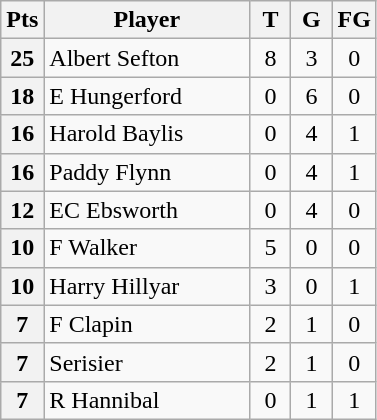<table class="wikitable" style="text-align:center;">
<tr>
<th width="20">Pts</th>
<th width="130">Player</th>
<th width="20">T</th>
<th width="20">G</th>
<th width="20">FG</th>
</tr>
<tr>
<th>25</th>
<td style="text-align:left;"> Albert Sefton</td>
<td>8</td>
<td>3</td>
<td>0</td>
</tr>
<tr>
<th>18</th>
<td style="text-align:left;"> E Hungerford</td>
<td>0</td>
<td>6</td>
<td>0</td>
</tr>
<tr>
<th>16</th>
<td style="text-align:left;"> Harold Baylis</td>
<td>0</td>
<td>4</td>
<td>1</td>
</tr>
<tr>
<th>16</th>
<td style="text-align:left;"> Paddy Flynn</td>
<td>0</td>
<td>4</td>
<td>1</td>
</tr>
<tr>
<th>12</th>
<td style="text-align:left;"> EC Ebsworth</td>
<td>0</td>
<td>4</td>
<td>0</td>
</tr>
<tr>
<th>10</th>
<td style="text-align:left;"> F Walker</td>
<td>5</td>
<td>0</td>
<td>0</td>
</tr>
<tr>
<th>10</th>
<td style="text-align:left;"> Harry Hillyar</td>
<td>3</td>
<td>0</td>
<td>1</td>
</tr>
<tr>
<th>7</th>
<td style="text-align:left;"> F Clapin</td>
<td>2</td>
<td>1</td>
<td>0</td>
</tr>
<tr>
<th>7</th>
<td style="text-align:left;"> Serisier</td>
<td>2</td>
<td>1</td>
<td>0</td>
</tr>
<tr>
<th>7</th>
<td style="text-align:left;"> R Hannibal</td>
<td>0</td>
<td>1</td>
<td>1</td>
</tr>
</table>
